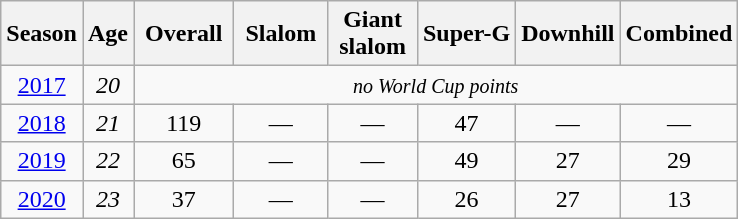<table class=wikitable style="text-align:center">
<tr>
<th>Season</th>
<th>Age</th>
<th> Overall </th>
<th> Slalom </th>
<th>Giant<br> slalom </th>
<th>Super-G</th>
<th>Downhill</th>
<th>Combined</th>
</tr>
<tr>
<td><a href='#'>2017</a></td>
<td><em>20</em></td>
<td colspan=6><small><em>no World Cup points</em></small></td>
</tr>
<tr>
<td><a href='#'>2018</a></td>
<td><em>21</em></td>
<td>119</td>
<td>—</td>
<td>—</td>
<td>47</td>
<td>—</td>
<td>—</td>
</tr>
<tr>
<td><a href='#'>2019</a></td>
<td><em>22</em></td>
<td>65</td>
<td>—</td>
<td>—</td>
<td>49</td>
<td>27</td>
<td>29</td>
</tr>
<tr>
<td><a href='#'>2020</a></td>
<td><em>23</em></td>
<td>37</td>
<td>—</td>
<td>—</td>
<td>26</td>
<td>27</td>
<td>13</td>
</tr>
</table>
